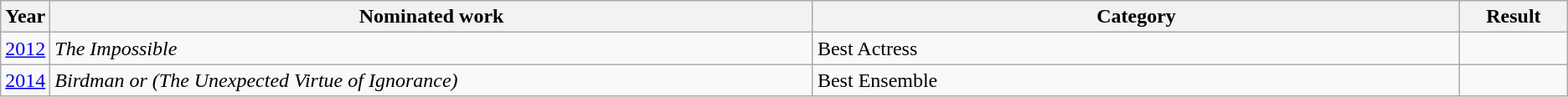<table class=wikitable>
<tr>
<th scope="col" style="width:1em;">Year</th>
<th scope="col" style="width:39em;">Nominated work</th>
<th scope="col" style="width:33em;">Category</th>
<th scope="col" style="width:5em;">Result</th>
</tr>
<tr>
<td><a href='#'>2012</a></td>
<td><em>The Impossible</em></td>
<td>Best Actress</td>
<td></td>
</tr>
<tr>
<td><a href='#'>2014</a></td>
<td><em>Birdman or (The Unexpected Virtue of Ignorance)</em></td>
<td>Best Ensemble</td>
<td></td>
</tr>
</table>
